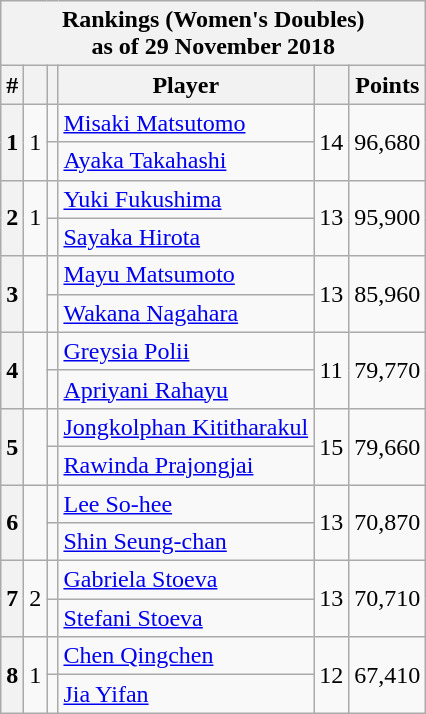<table class="sortable wikitable">
<tr>
<th colspan="6">Rankings (Women's Doubles)<br>as of 29 November 2018</th>
</tr>
<tr>
<th>#</th>
<th></th>
<th></th>
<th>Player</th>
<th></th>
<th>Points</th>
</tr>
<tr>
<th rowspan="2">1</th>
<td rowspan="2" align="center"> 1</td>
<td></td>
<td><a href='#'>Misaki Matsutomo</a></td>
<td align="center" rowspan="2">14</td>
<td rowspan="2">96,680</td>
</tr>
<tr>
<td></td>
<td><a href='#'>Ayaka Takahashi</a></td>
</tr>
<tr>
<th rowspan="2">2</th>
<td rowspan="2" align="center"> 1</td>
<td></td>
<td><a href='#'>Yuki Fukushima</a></td>
<td align="center" rowspan="2">13</td>
<td rowspan="2">95,900</td>
</tr>
<tr>
<td></td>
<td><a href='#'>Sayaka Hirota</a></td>
</tr>
<tr>
<th rowspan="2">3</th>
<td rowspan="2" align="center"></td>
<td></td>
<td><a href='#'>Mayu Matsumoto</a></td>
<td align="center" rowspan="2">13</td>
<td rowspan="2">85,960</td>
</tr>
<tr>
<td></td>
<td><a href='#'>Wakana Nagahara</a></td>
</tr>
<tr>
<th rowspan="2">4</th>
<td rowspan="2" align="center"></td>
<td></td>
<td><a href='#'>Greysia Polii</a></td>
<td align="center" rowspan="2">11</td>
<td rowspan="2">79,770</td>
</tr>
<tr>
<td></td>
<td><a href='#'>Apriyani Rahayu</a></td>
</tr>
<tr>
<th rowspan="2">5</th>
<td rowspan="2" align="center"></td>
<td></td>
<td><a href='#'>Jongkolphan Kititharakul</a></td>
<td align="center" rowspan="2">15</td>
<td rowspan="2">79,660</td>
</tr>
<tr>
<td></td>
<td><a href='#'>Rawinda Prajongjai</a></td>
</tr>
<tr>
<th rowspan="2">6</th>
<td rowspan="2" align="center"></td>
<td></td>
<td><a href='#'>Lee So-hee</a></td>
<td align="center" rowspan="2">13</td>
<td rowspan="2">70,870</td>
</tr>
<tr>
<td></td>
<td><a href='#'>Shin Seung-chan</a></td>
</tr>
<tr>
<th rowspan="2">7</th>
<td rowspan="2" align="center"> 2</td>
<td></td>
<td><a href='#'>Gabriela Stoeva</a></td>
<td align="center" rowspan="2">13</td>
<td rowspan="2">70,710</td>
</tr>
<tr>
<td></td>
<td><a href='#'>Stefani Stoeva</a></td>
</tr>
<tr>
<th rowspan="2">8</th>
<td rowspan="2" align="center"> 1</td>
<td></td>
<td><a href='#'>Chen Qingchen</a></td>
<td align="center" rowspan="2">12</td>
<td rowspan="2">67,410</td>
</tr>
<tr>
<td></td>
<td><a href='#'>Jia Yifan</a></td>
</tr>
</table>
